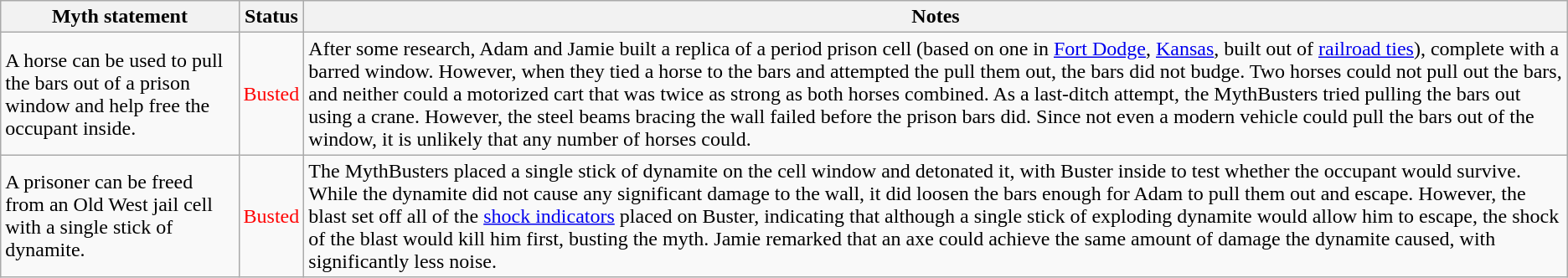<table class="wikitable plainrowheaders">
<tr>
<th>Myth statement</th>
<th>Status</th>
<th>Notes</th>
</tr>
<tr>
<td>A horse can be used to pull the bars out of a prison window and help free the occupant inside.</td>
<td style="color:red">Busted</td>
<td>After some research, Adam and Jamie built a replica of a period prison cell (based on one in <a href='#'>Fort Dodge</a>, <a href='#'>Kansas</a>, built out of <a href='#'>railroad ties</a>), complete with a barred window. However, when they tied a horse to the bars and attempted the pull them out, the bars did not budge. Two horses could not pull out the bars, and neither could a motorized cart that was twice as strong as both horses combined. As a last-ditch attempt, the MythBusters tried pulling the bars out using a  crane. However, the steel beams bracing the wall failed before the prison bars did. Since not even a modern vehicle could pull the bars out of the window, it is unlikely that any number of horses could.</td>
</tr>
<tr>
<td>A prisoner can be freed from an Old West jail cell with a single stick of dynamite.</td>
<td style="color:red">Busted</td>
<td>The MythBusters placed a single stick of dynamite on the cell window and detonated it, with Buster inside to test whether the occupant would survive. While the dynamite did not cause any significant damage to the wall, it did loosen the bars enough for Adam to pull them out and escape. However, the blast set off all of the <a href='#'>shock indicators</a> placed on Buster, indicating that although a single stick of exploding dynamite would allow him to escape, the shock of the blast would kill him first, busting the myth. Jamie remarked that an axe could achieve the same amount of damage the dynamite caused, with significantly less noise.</td>
</tr>
</table>
